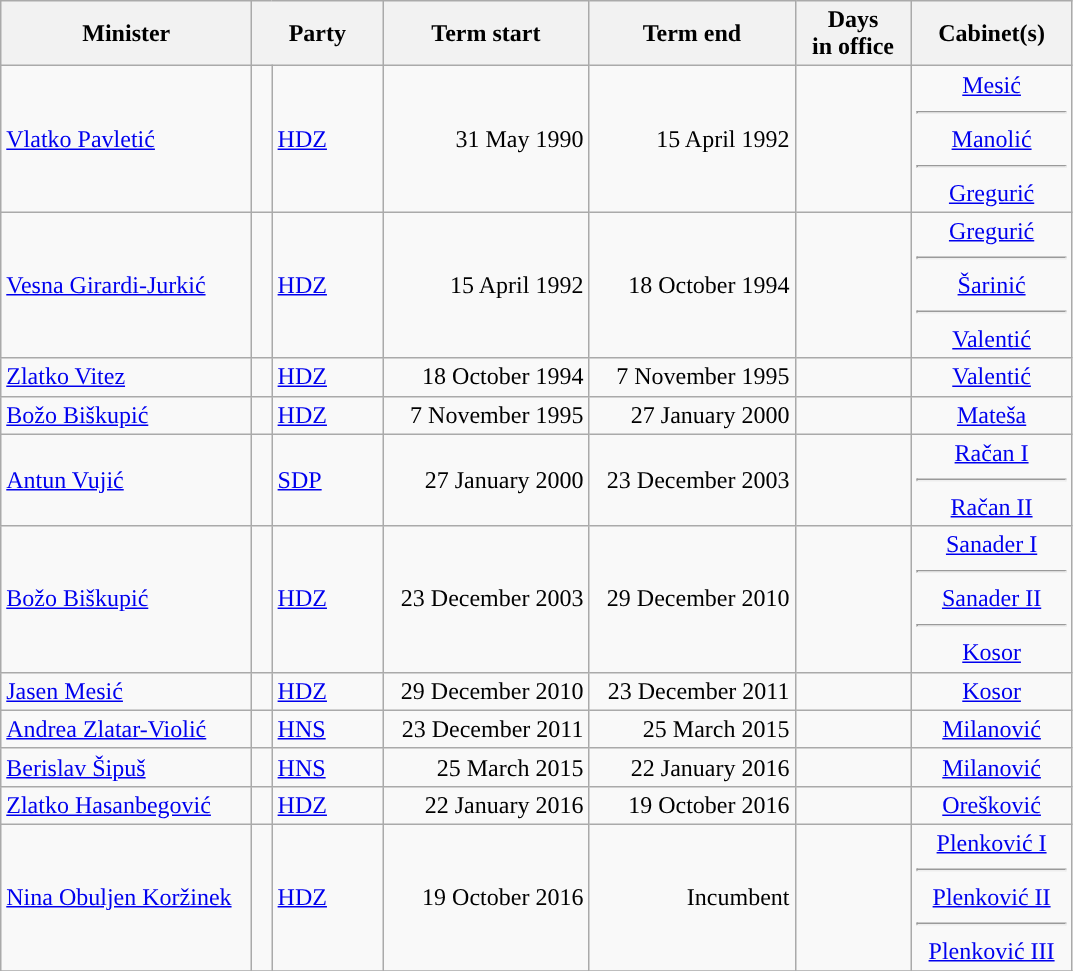<table class="wikitable" style="text-align: left;">
<tr>
<th width="160">Minister</th>
<th colspan=2 width="80">Party</th>
<th width="130">Term start</th>
<th width="130">Term end</th>
<th width=70>Days<br> in office</th>
<th width="100">Cabinet(s)</th>
</tr>
<tr>
<td><a href='#'>Vlatko Pavletić</a> </td>
<td style="background-color: "></td>
<td><a href='#'>HDZ</a></td>
<td align=right>31 May 1990</td>
<td align=right>15 April 1992</td>
<td align=right></td>
<td align=center><a href='#'>Mesić</a><hr><a href='#'>Manolić</a><hr><a href='#'>Gregurić</a></td>
</tr>
<tr>
<td><a href='#'>Vesna Girardi-Jurkić</a> </td>
<td style="background-color: "></td>
<td><a href='#'>HDZ</a></td>
<td align=right>15 April 1992</td>
<td align=right>18 October 1994</td>
<td align=right></td>
<td align=center><a href='#'>Gregurić</a><hr><a href='#'>Šarinić</a><hr><a href='#'>Valentić</a></td>
</tr>
<tr>
<td><a href='#'>Zlatko Vitez</a></td>
<td style="background-color: "></td>
<td><a href='#'>HDZ</a></td>
<td align=right>18 October 1994</td>
<td align=right>7 November 1995</td>
<td align=right></td>
<td align=center><a href='#'>Valentić</a></td>
</tr>
<tr>
<td><a href='#'>Božo Biškupić</a></td>
<td style="background-color: "></td>
<td><a href='#'>HDZ</a></td>
<td align=right>7 November 1995</td>
<td align=right>27 January 2000</td>
<td align=right></td>
<td align=center><a href='#'>Mateša</a></td>
</tr>
<tr>
<td><a href='#'>Antun Vujić</a></td>
<td style="background-color: "></td>
<td><a href='#'>SDP</a></td>
<td align=right>27 January 2000</td>
<td align=right>23 December 2003</td>
<td align=right></td>
<td align=center><a href='#'>Račan I</a><hr><a href='#'>Račan II</a></td>
</tr>
<tr>
<td><a href='#'>Božo Biškupić</a> </td>
<td style="background-color: "></td>
<td><a href='#'>HDZ</a></td>
<td align=right>23 December 2003</td>
<td align=right>29 December 2010</td>
<td align=right></td>
<td align=center><a href='#'>Sanader I</a><hr><a href='#'>Sanader II</a><hr><a href='#'>Kosor</a></td>
</tr>
<tr>
<td><a href='#'>Jasen Mesić</a></td>
<td style="background-color: "></td>
<td><a href='#'>HDZ</a></td>
<td align=right>29 December 2010</td>
<td align=right>23 December 2011</td>
<td align=right></td>
<td align=center><a href='#'>Kosor</a></td>
</tr>
<tr>
<td><a href='#'>Andrea Zlatar-Violić</a></td>
<td style="background-color: "></td>
<td><a href='#'>HNS</a></td>
<td align=right>23 December 2011</td>
<td align=right>25 March 2015</td>
<td align=right></td>
<td align=center><a href='#'>Milanović</a></td>
</tr>
<tr>
<td><a href='#'>Berislav Šipuš</a></td>
<td style="background-color: "></td>
<td><a href='#'>HNS</a></td>
<td align=right>25 March 2015</td>
<td align=right>22 January 2016</td>
<td align=right></td>
<td align=center><a href='#'>Milanović</a></td>
</tr>
<tr>
<td><a href='#'>Zlatko Hasanbegović</a></td>
<td style="background-color: "></td>
<td><a href='#'>HDZ</a></td>
<td align=right>22 January 2016</td>
<td align=right>19 October 2016</td>
<td align=right></td>
<td align=center><a href='#'>Orešković</a></td>
</tr>
<tr>
<td><a href='#'>Nina Obuljen Koržinek</a> </td>
<td style="background-color: "></td>
<td><a href='#'>HDZ</a></td>
<td align=right>19 October 2016</td>
<td align=right>Incumbent</td>
<td align=right></td>
<td align=center><a href='#'>Plenković I</a><hr><a href='#'>Plenković II</a><hr><a href='#'>Plenković III</a></td>
</tr>
<tr>
</tr>
</table>
